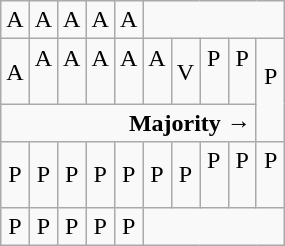<table class="wikitable" style="text-align:center;">
<tr>
<td>A</td>
<td>A</td>
<td>A</td>
<td>A</td>
<td>A</td>
</tr>
<tr>
<td width=10% >A</td>
<td width=10% >A<br><br></td>
<td width=10% >A<br><br></td>
<td width=10% >A<br><br></td>
<td width=10% >A<br><br></td>
<td width=10% >A<br><br></td>
<td width=10% >V<br></td>
<td width=10% >P<br><br></td>
<td width=10% >P<br><br></td>
<td rowspan=2 width=10% >P<br><br></td>
</tr>
<tr>
<td colspan=9 style="text-align:right"><strong>Majority →</strong></td>
</tr>
<tr>
<td>P</td>
<td>P</td>
<td>P</td>
<td>P</td>
<td>P</td>
<td>P</td>
<td>P</td>
<td>P<br><br></td>
<td>P<br><br></td>
<td>P<br><br></td>
</tr>
<tr>
<td>P</td>
<td>P</td>
<td>P</td>
<td>P</td>
<td>P</td>
</tr>
</table>
